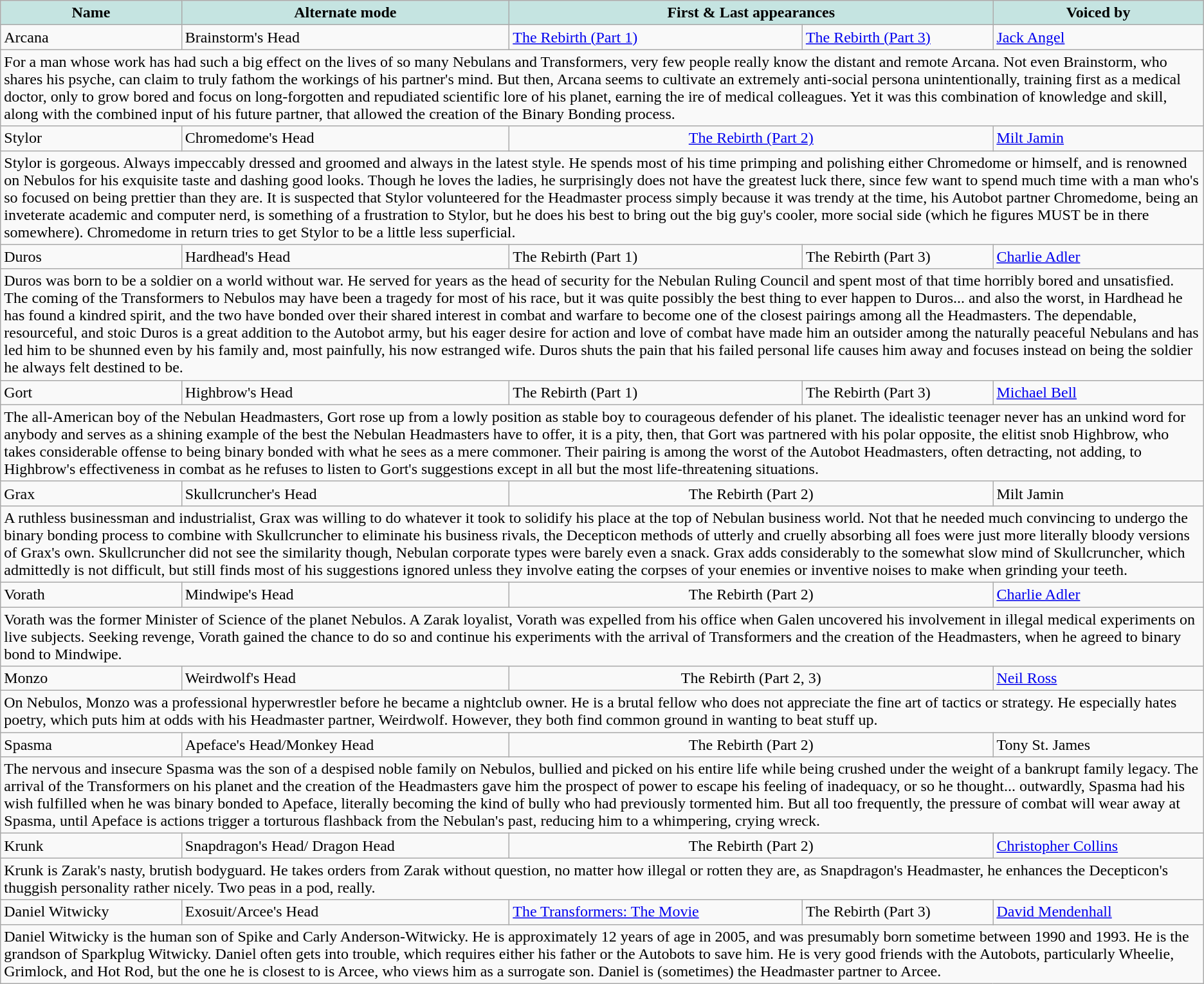<table class="wikitable">
<tr>
<th style="background-color: #C5E4E1">Name</th>
<th style="background-color: #C5E4E1">Alternate mode</th>
<th colspan="2" align="center" style="background-color: #C5E4E1">First & Last appearances</th>
<th style="background-color: #C5E4E1">Voiced by</th>
</tr>
<tr>
<td>Arcana</td>
<td>Brainstorm's Head</td>
<td><a href='#'>The Rebirth (Part 1)</a></td>
<td><a href='#'>The Rebirth (Part 3)</a></td>
<td><a href='#'>Jack Angel</a></td>
</tr>
<tr>
<td colspan="5" valign="top">For a man whose work has had such a big effect on the lives of so many Nebulans and Transformers, very few people really know the distant and remote Arcana. Not even Brainstorm, who shares his psyche, can claim to truly fathom the workings of his partner's mind. But then, Arcana seems to cultivate an extremely anti-social persona unintentionally, training first as a medical doctor, only to grow bored and focus on long-forgotten and repudiated scientific lore of his planet, earning the ire of medical colleagues. Yet it was this combination of knowledge and skill, along with the combined input of his future partner, that allowed the creation of the Binary Bonding process.</td>
</tr>
<tr>
<td>Stylor</td>
<td>Chromedome's Head</td>
<td colspan="2" align="center"><a href='#'>The Rebirth (Part 2)</a></td>
<td><a href='#'>Milt Jamin</a></td>
</tr>
<tr>
<td colspan="5" valign="top">Stylor is gorgeous. Always impeccably dressed and groomed and always in the latest style. He spends most of his time primping and polishing either Chromedome or himself, and is renowned on Nebulos for his exquisite taste and dashing good looks. Though he loves the ladies, he surprisingly does not have the greatest luck there, since few want to spend much time with a man who's so focused on being prettier than they are. It is suspected that Stylor volunteered for the Headmaster process simply because it was trendy at the time, his Autobot partner Chromedome, being an inveterate academic and computer nerd, is something of a frustration to Stylor, but he does his best to bring out the big guy's cooler, more social side (which he figures MUST be in there somewhere). Chromedome in return tries to get Stylor to be a little less superficial.</td>
</tr>
<tr>
<td>Duros</td>
<td>Hardhead's Head</td>
<td>The Rebirth (Part 1)</td>
<td>The Rebirth (Part 3)</td>
<td><a href='#'>Charlie Adler</a></td>
</tr>
<tr>
<td colspan="5" valign="top">Duros was born to be a soldier on a world without war. He served for years as the head of security for the Nebulan Ruling Council and spent most of that time horribly bored and unsatisfied. The coming of the Transformers to Nebulos may have been a tragedy for most of his race, but it was quite possibly the best thing to ever happen to Duros... and also the worst, in Hardhead he has found a kindred spirit, and the two have bonded over their shared interest in combat and warfare to become one of the closest pairings among all the Headmasters. The dependable, resourceful, and stoic Duros is a great addition to the Autobot army, but his eager desire for action and love of combat have made him an outsider among the naturally peaceful Nebulans and has led him to be shunned even by his family and, most painfully, his now estranged wife. Duros shuts the pain that his failed personal life causes him away and focuses instead on being the soldier he always felt destined to be.</td>
</tr>
<tr>
<td>Gort</td>
<td>Highbrow's Head</td>
<td>The Rebirth (Part 1)</td>
<td>The Rebirth (Part 3)</td>
<td><a href='#'>Michael Bell</a></td>
</tr>
<tr>
<td colspan="5" valign="top">The all-American boy of the Nebulan Headmasters, Gort rose up from a lowly position as stable boy to courageous defender of his planet. The idealistic teenager never has an unkind word for anybody and serves as a shining example of the best the Nebulan Headmasters have to offer, it is a pity, then, that Gort was partnered with his polar opposite, the elitist snob Highbrow, who takes considerable offense to being binary bonded with what he sees as a mere commoner. Their pairing is among the worst of the Autobot Headmasters, often detracting, not adding, to Highbrow's effectiveness in combat as he refuses to listen to Gort's suggestions except in all but the most life-threatening situations.</td>
</tr>
<tr>
<td>Grax</td>
<td>Skullcruncher's Head</td>
<td colspan="2" align="center">The Rebirth (Part 2)</td>
<td>Milt Jamin</td>
</tr>
<tr>
<td colspan="5" valign="top">A ruthless businessman and industrialist, Grax was willing to do whatever it took to solidify his place at the top of Nebulan business world. Not that he needed much convincing to undergo the binary bonding process to combine with Skullcruncher to eliminate his business rivals, the Decepticon methods of utterly and cruelly absorbing all foes were just more literally bloody versions of Grax's own. Skullcruncher did not see the similarity though, Nebulan corporate types were barely even a snack. Grax adds considerably to the somewhat slow mind of Skullcruncher, which admittedly is not difficult, but still finds most of his suggestions ignored unless they involve eating the corpses of your enemies or inventive noises to make when grinding your teeth.</td>
</tr>
<tr>
<td>Vorath</td>
<td>Mindwipe's Head</td>
<td colspan="2" align="center">The Rebirth (Part 2)</td>
<td><a href='#'>Charlie Adler</a></td>
</tr>
<tr>
<td colspan="5" valign="top">Vorath was the former Minister of Science of the planet Nebulos. A Zarak loyalist, Vorath was expelled from his office when Galen uncovered his involvement in illegal medical experiments on live subjects. Seeking revenge, Vorath gained the chance to do so and continue his experiments with the arrival of Transformers and the creation of the Headmasters, when he agreed to binary bond to Mindwipe.</td>
</tr>
<tr>
<td>Monzo</td>
<td>Weirdwolf's Head</td>
<td colspan="2" align="center">The Rebirth (Part 2, 3)</td>
<td><a href='#'>Neil Ross</a></td>
</tr>
<tr>
<td colspan="5" valign="top">On Nebulos, Monzo was a professional hyperwrestler before he became a nightclub owner. He is a brutal fellow who does not appreciate the fine art of tactics or strategy. He especially hates poetry, which puts him at odds with his Headmaster partner, Weirdwolf. However, they both find common ground in wanting to beat stuff up.</td>
</tr>
<tr>
<td>Spasma</td>
<td>Apeface's Head/Monkey Head</td>
<td colspan="2" align="center">The Rebirth (Part 2)</td>
<td>Tony St. James</td>
</tr>
<tr>
<td colspan="5" valign="top">The nervous and insecure Spasma was the son of a despised noble family on Nebulos, bullied and picked on his entire life while being crushed under the weight of a bankrupt family legacy. The arrival of the Transformers on his planet and the creation of the Headmasters gave him the prospect of power to escape his feeling of inadequacy, or so he thought... outwardly, Spasma had his wish fulfilled when he was binary bonded to Apeface, literally becoming the kind of bully who had previously tormented him. But all too frequently, the pressure of combat will wear away at Spasma, until Apeface is actions trigger a torturous flashback from the Nebulan's past, reducing him to a whimpering, crying wreck.</td>
</tr>
<tr>
<td>Krunk</td>
<td>Snapdragon's Head/ Dragon Head</td>
<td colspan="2" align="center">The Rebirth (Part 2)</td>
<td><a href='#'>Christopher Collins</a></td>
</tr>
<tr>
<td colspan="5" valign="top">Krunk is Zarak's nasty, brutish bodyguard. He takes orders from Zarak without question, no matter how illegal or rotten they are, as Snapdragon's Headmaster, he enhances the Decepticon's thuggish personality rather nicely. Two peas in a pod, really.</td>
</tr>
<tr>
<td>Daniel Witwicky</td>
<td>Exosuit/Arcee's Head</td>
<td><a href='#'>The Transformers: The Movie</a></td>
<td>The Rebirth (Part 3)</td>
<td><a href='#'>David Mendenhall</a></td>
</tr>
<tr>
<td colspan="5" valign="top">Daniel Witwicky is the human son of Spike and Carly Anderson-Witwicky. He is approximately 12 years of age in 2005, and was presumably born sometime between 1990 and 1993. He is the grandson of Sparkplug Witwicky. Daniel often gets into trouble, which requires either his father or the Autobots to save him. He is very good friends with the Autobots, particularly Wheelie, Grimlock, and Hot Rod, but the one he is closest to is Arcee, who views him as a surrogate son. Daniel is (sometimes) the Headmaster partner to Arcee.</td>
</tr>
</table>
